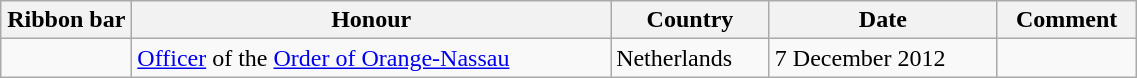<table class="wikitable" style="width:60%;">
<tr>
<th style="width:80px;">Ribbon bar</th>
<th>Honour</th>
<th>Country</th>
<th>Date</th>
<th>Comment</th>
</tr>
<tr>
<td></td>
<td><a href='#'>Officer</a> of the <a href='#'>Order of Orange-Nassau</a></td>
<td>Netherlands</td>
<td>7 December 2012</td>
<td></td>
</tr>
</table>
